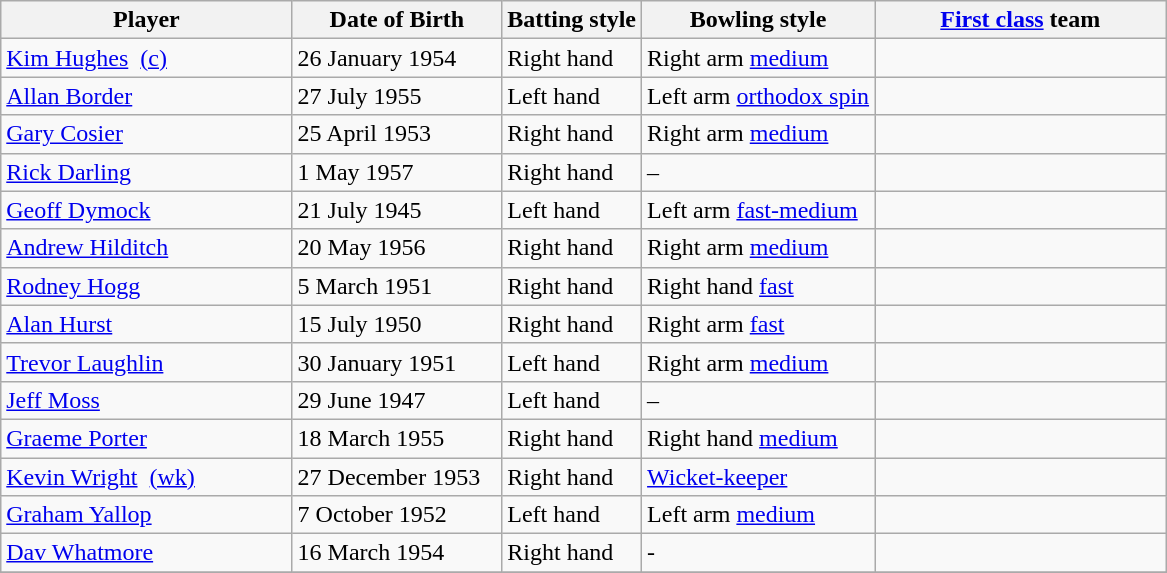<table class="wikitable">
<tr>
<th width="25%">Player</th>
<th width="18%">Date of Birth</th>
<th width="12%">Batting style</th>
<th width="20%">Bowling style</th>
<th width="25%"><a href='#'>First class</a> team</th>
</tr>
<tr>
<td><a href='#'>Kim Hughes</a>  <a href='#'>(c)</a></td>
<td>26 January 1954</td>
<td>Right hand</td>
<td>Right arm <a href='#'>medium</a></td>
<td></td>
</tr>
<tr>
<td><a href='#'>Allan Border</a></td>
<td>27 July 1955</td>
<td>Left hand</td>
<td>Left arm <a href='#'>orthodox spin</a></td>
<td></td>
</tr>
<tr>
<td><a href='#'>Gary Cosier</a></td>
<td>25 April 1953</td>
<td>Right hand</td>
<td>Right arm <a href='#'>medium</a></td>
<td></td>
</tr>
<tr>
<td><a href='#'>Rick Darling</a></td>
<td>1 May 1957</td>
<td>Right hand</td>
<td>–</td>
<td></td>
</tr>
<tr>
<td><a href='#'>Geoff Dymock</a></td>
<td>21 July 1945</td>
<td>Left hand</td>
<td>Left arm <a href='#'>fast-medium</a></td>
<td></td>
</tr>
<tr>
<td><a href='#'>Andrew Hilditch</a></td>
<td>20 May 1956</td>
<td>Right hand</td>
<td>Right arm <a href='#'>medium</a></td>
<td></td>
</tr>
<tr>
<td><a href='#'>Rodney Hogg</a></td>
<td>5 March 1951</td>
<td>Right hand</td>
<td>Right hand <a href='#'>fast</a></td>
<td></td>
</tr>
<tr>
<td><a href='#'>Alan Hurst</a></td>
<td>15 July 1950</td>
<td>Right hand</td>
<td>Right arm <a href='#'>fast</a></td>
<td></td>
</tr>
<tr>
<td><a href='#'>Trevor Laughlin</a></td>
<td>30 January 1951</td>
<td>Left hand</td>
<td>Right arm <a href='#'>medium</a></td>
<td></td>
</tr>
<tr>
<td><a href='#'>Jeff Moss</a></td>
<td>29 June 1947</td>
<td>Left hand</td>
<td>–</td>
<td></td>
</tr>
<tr>
<td><a href='#'>Graeme Porter</a></td>
<td>18 March 1955</td>
<td>Right hand</td>
<td>Right hand <a href='#'>medium</a></td>
<td></td>
</tr>
<tr>
<td><a href='#'>Kevin Wright</a>  <a href='#'>(wk)</a></td>
<td>27 December 1953</td>
<td>Right hand</td>
<td><a href='#'>Wicket-keeper</a></td>
<td></td>
</tr>
<tr>
<td><a href='#'>Graham Yallop</a></td>
<td>7 October 1952</td>
<td>Left hand</td>
<td>Left arm <a href='#'>medium</a></td>
<td></td>
</tr>
<tr>
<td><a href='#'>Dav Whatmore</a></td>
<td>16 March 1954</td>
<td>Right hand</td>
<td>-</td>
<td></td>
</tr>
<tr>
</tr>
</table>
